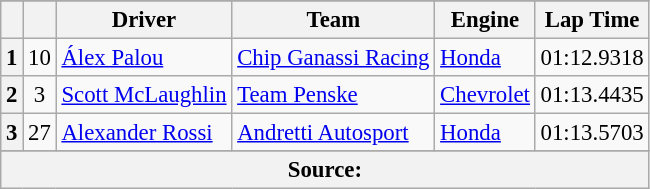<table class="wikitable" style="font-size:95%;">
<tr>
</tr>
<tr>
<th></th>
<th></th>
<th>Driver</th>
<th>Team</th>
<th>Engine</th>
<th>Lap Time</th>
</tr>
<tr>
<th>1</th>
<td align="center">10</td>
<td> <a href='#'>Álex Palou</a></td>
<td><a href='#'>Chip Ganassi Racing</a></td>
<td><a href='#'>Honda</a></td>
<td>01:12.9318</td>
</tr>
<tr>
<th>2</th>
<td align="center">3</td>
<td> <a href='#'>Scott McLaughlin</a></td>
<td><a href='#'>Team Penske</a></td>
<td><a href='#'>Chevrolet</a></td>
<td>01:13.4435</td>
</tr>
<tr>
<th>3</th>
<td align="center">27</td>
<td> <a href='#'>Alexander Rossi</a></td>
<td><a href='#'>Andretti Autosport</a></td>
<td><a href='#'>Honda</a></td>
<td>01:13.5703</td>
</tr>
<tr>
</tr>
<tr class="sortbottom">
<th colspan="6">Source:</th>
</tr>
</table>
